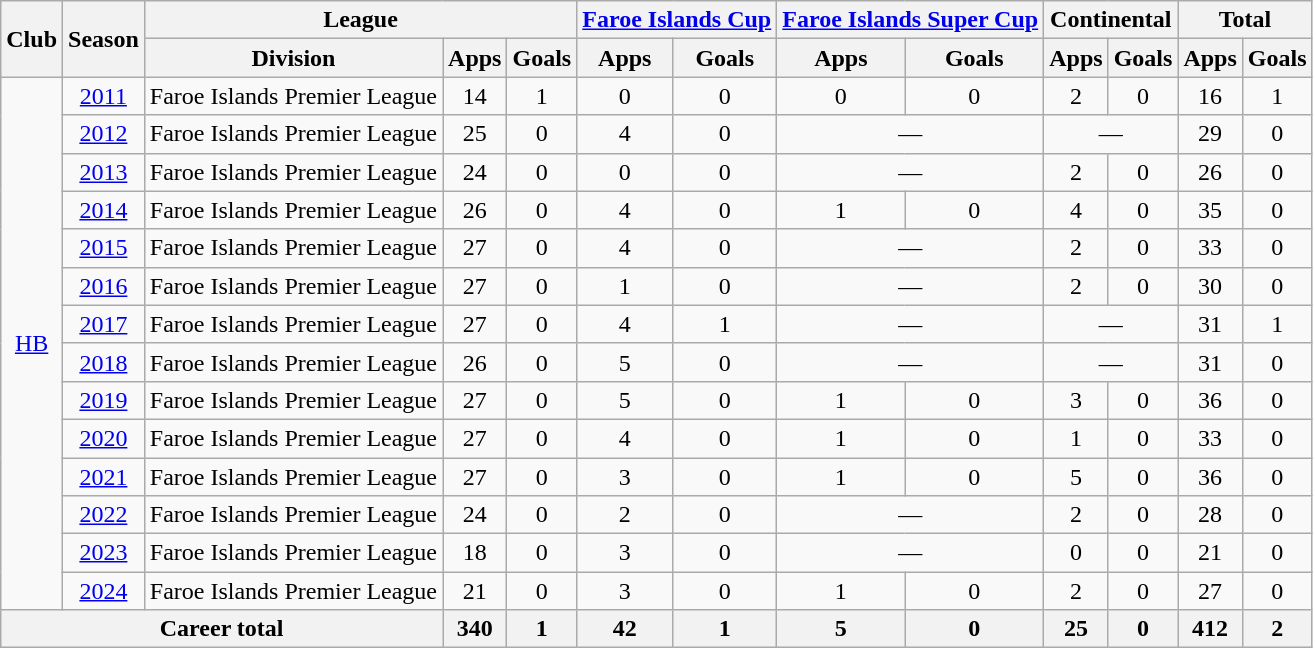<table class="wikitable" style="text-align: center;">
<tr>
<th rowspan="2">Club</th>
<th rowspan="2">Season</th>
<th colspan="3">League</th>
<th colspan="2"><a href='#'>Faroe Islands Cup</a></th>
<th colspan="2"><a href='#'>Faroe Islands Super Cup</a></th>
<th colspan="2">Continental</th>
<th colspan="2">Total</th>
</tr>
<tr>
<th>Division</th>
<th>Apps</th>
<th>Goals</th>
<th>Apps</th>
<th>Goals</th>
<th>Apps</th>
<th>Goals</th>
<th>Apps</th>
<th>Goals</th>
<th>Apps</th>
<th>Goals</th>
</tr>
<tr>
<td rowspan="14"><a href='#'>HB</a></td>
<td><a href='#'>2011</a></td>
<td>Faroe Islands Premier League</td>
<td>14</td>
<td>1</td>
<td>0</td>
<td>0</td>
<td>0</td>
<td>0</td>
<td>2</td>
<td>0</td>
<td>16</td>
<td>1</td>
</tr>
<tr>
<td><a href='#'>2012</a></td>
<td>Faroe Islands Premier League</td>
<td>25</td>
<td>0</td>
<td>4</td>
<td>0</td>
<td colspan="2">—</td>
<td colspan="2">—</td>
<td>29</td>
<td>0</td>
</tr>
<tr>
<td><a href='#'>2013</a></td>
<td>Faroe Islands Premier League</td>
<td>24</td>
<td>0</td>
<td>0</td>
<td>0</td>
<td colspan="2">—</td>
<td>2</td>
<td>0</td>
<td>26</td>
<td>0</td>
</tr>
<tr>
<td><a href='#'>2014</a></td>
<td>Faroe Islands Premier League</td>
<td>26</td>
<td>0</td>
<td>4</td>
<td>0</td>
<td>1</td>
<td>0</td>
<td>4</td>
<td>0</td>
<td>35</td>
<td>0</td>
</tr>
<tr>
<td><a href='#'>2015</a></td>
<td>Faroe Islands Premier League</td>
<td>27</td>
<td>0</td>
<td>4</td>
<td>0</td>
<td colspan="2">—</td>
<td>2</td>
<td>0</td>
<td>33</td>
<td>0</td>
</tr>
<tr>
<td><a href='#'>2016</a></td>
<td>Faroe Islands Premier League</td>
<td>27</td>
<td>0</td>
<td>1</td>
<td>0</td>
<td colspan="2">—</td>
<td>2</td>
<td>0</td>
<td>30</td>
<td>0</td>
</tr>
<tr>
<td><a href='#'>2017</a></td>
<td>Faroe Islands Premier League</td>
<td>27</td>
<td>0</td>
<td>4</td>
<td>1</td>
<td colspan="2">—</td>
<td colspan="2">—</td>
<td>31</td>
<td>1</td>
</tr>
<tr>
<td><a href='#'>2018</a></td>
<td>Faroe Islands Premier League</td>
<td>26</td>
<td>0</td>
<td>5</td>
<td>0</td>
<td colspan="2">—</td>
<td colspan="2">—</td>
<td>31</td>
<td>0</td>
</tr>
<tr>
<td><a href='#'>2019</a></td>
<td>Faroe Islands Premier League</td>
<td>27</td>
<td>0</td>
<td>5</td>
<td>0</td>
<td>1</td>
<td>0</td>
<td>3</td>
<td>0</td>
<td>36</td>
<td>0</td>
</tr>
<tr>
<td><a href='#'>2020</a></td>
<td>Faroe Islands Premier League</td>
<td>27</td>
<td>0</td>
<td>4</td>
<td>0</td>
<td>1</td>
<td>0</td>
<td>1</td>
<td>0</td>
<td>33</td>
<td>0</td>
</tr>
<tr>
<td><a href='#'>2021</a></td>
<td>Faroe Islands Premier League</td>
<td>27</td>
<td>0</td>
<td>3</td>
<td>0</td>
<td>1</td>
<td>0</td>
<td>5</td>
<td>0</td>
<td>36</td>
<td>0</td>
</tr>
<tr>
<td><a href='#'>2022</a></td>
<td>Faroe Islands Premier League</td>
<td>24</td>
<td>0</td>
<td>2</td>
<td>0</td>
<td colspan="2">—</td>
<td>2</td>
<td>0</td>
<td>28</td>
<td>0</td>
</tr>
<tr>
<td><a href='#'>2023</a></td>
<td>Faroe Islands Premier League</td>
<td>18</td>
<td>0</td>
<td>3</td>
<td>0</td>
<td colspan="2">—</td>
<td>0</td>
<td>0</td>
<td>21</td>
<td>0</td>
</tr>
<tr>
<td><a href='#'>2024</a></td>
<td>Faroe Islands Premier League</td>
<td>21</td>
<td>0</td>
<td>3</td>
<td>0</td>
<td>1</td>
<td>0</td>
<td>2</td>
<td>0</td>
<td>27</td>
<td>0</td>
</tr>
<tr>
<th colspan="3">Career total</th>
<th>340</th>
<th>1</th>
<th>42</th>
<th>1</th>
<th>5</th>
<th>0</th>
<th>25</th>
<th>0</th>
<th>412</th>
<th>2</th>
</tr>
</table>
